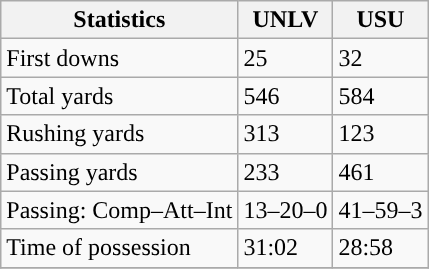<table class="wikitable" style="float: left;">
<tr>
<th>Statistics</th>
<th>UNLV</th>
<th>USU</th>
</tr>
<tr>
<td>First downs</td>
<td>25</td>
<td>32</td>
</tr>
<tr>
<td>Total yards</td>
<td>546</td>
<td>584</td>
</tr>
<tr>
<td>Rushing yards</td>
<td>313</td>
<td>123</td>
</tr>
<tr>
<td>Passing yards</td>
<td>233</td>
<td>461</td>
</tr>
<tr>
<td>Passing: Comp–Att–Int</td>
<td>13–20–0</td>
<td>41–59–3</td>
</tr>
<tr>
<td>Time of possession</td>
<td>31:02</td>
<td>28:58</td>
</tr>
<tr>
</tr>
</table>
